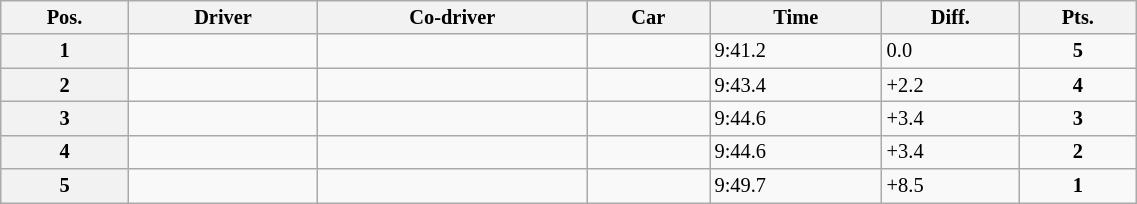<table class="wikitable" width=60% style="font-size: 85%;">
<tr>
<th>Pos.</th>
<th>Driver</th>
<th>Co-driver</th>
<th>Car</th>
<th>Time</th>
<th>Diff.</th>
<th>Pts.</th>
</tr>
<tr>
<th>1</th>
<td></td>
<td></td>
<td></td>
<td>9:41.2</td>
<td>0.0</td>
<td align="center"><strong>5</strong></td>
</tr>
<tr>
<th>2</th>
<td></td>
<td></td>
<td></td>
<td>9:43.4</td>
<td>+2.2</td>
<td align="center"><strong>4</strong></td>
</tr>
<tr>
<th>3</th>
<td></td>
<td></td>
<td></td>
<td>9:44.6</td>
<td>+3.4</td>
<td align="center"><strong>3</strong></td>
</tr>
<tr>
<th>4</th>
<td></td>
<td></td>
<td></td>
<td>9:44.6</td>
<td>+3.4</td>
<td align="center"><strong>2</strong></td>
</tr>
<tr>
<th>5</th>
<td></td>
<td></td>
<td></td>
<td>9:49.7</td>
<td>+8.5</td>
<td align="center"><strong>1</strong></td>
</tr>
</table>
